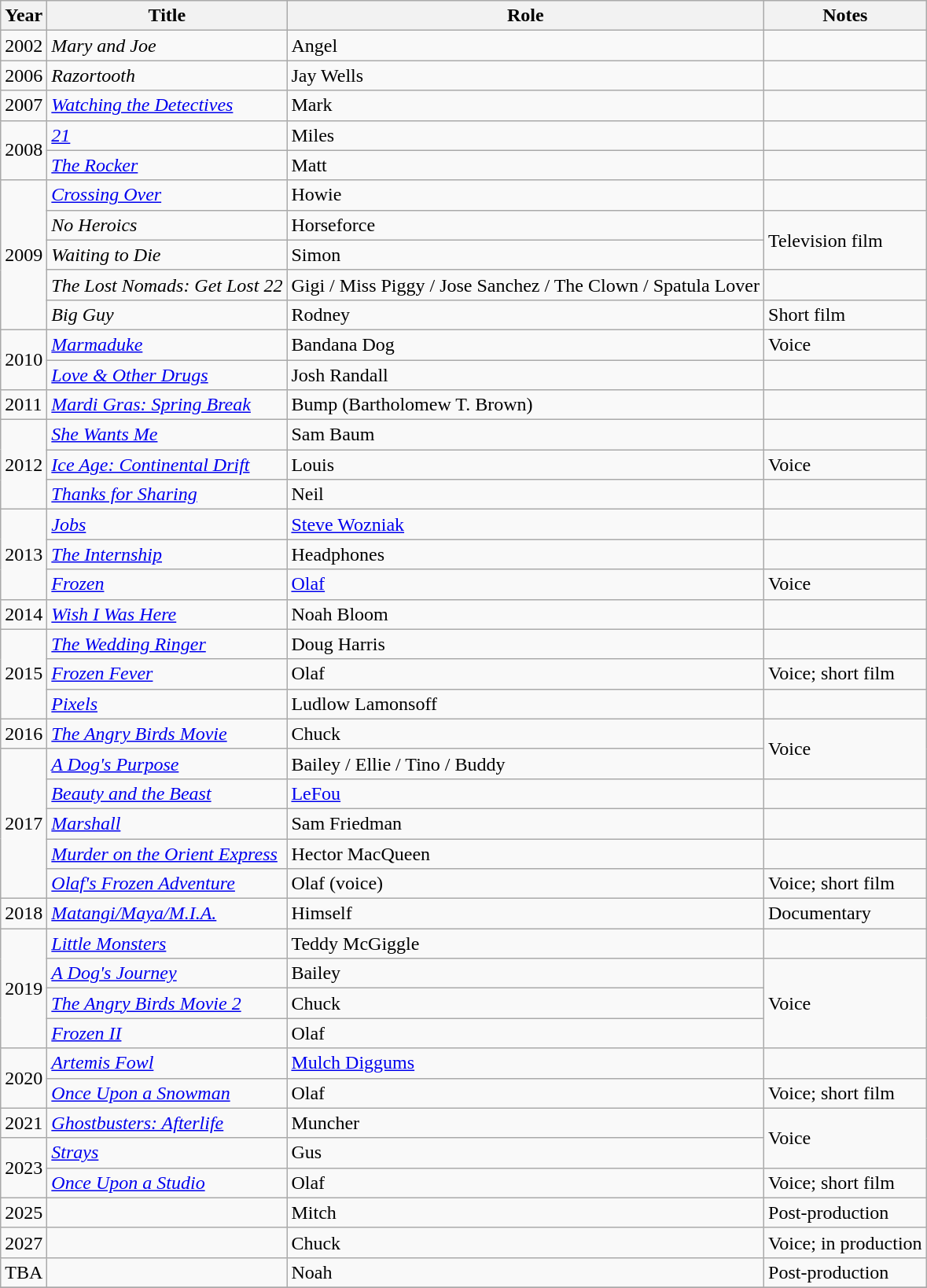<table class="wikitable sortable">
<tr>
<th>Year</th>
<th>Title</th>
<th>Role</th>
<th class="unsortable">Notes</th>
</tr>
<tr>
<td>2002</td>
<td><em>Mary and Joe</em></td>
<td>Angel</td>
<td></td>
</tr>
<tr>
<td>2006</td>
<td><em>Razortooth</em></td>
<td>Jay Wells</td>
<td></td>
</tr>
<tr>
<td>2007</td>
<td><em><a href='#'>Watching the Detectives</a></em></td>
<td>Mark</td>
<td></td>
</tr>
<tr>
<td rowspan=2>2008</td>
<td><em><a href='#'>21</a></em></td>
<td>Miles</td>
<td></td>
</tr>
<tr>
<td><em><a href='#'>The Rocker</a></em></td>
<td>Matt</td>
<td></td>
</tr>
<tr>
<td rowspan=5>2009</td>
<td><em><a href='#'>Crossing Over</a></em></td>
<td>Howie</td>
<td></td>
</tr>
<tr>
<td><em>No Heroics</em></td>
<td>Horseforce</td>
<td rowspan="2">Television film</td>
</tr>
<tr>
<td><em>Waiting to Die</em></td>
<td>Simon</td>
</tr>
<tr>
<td><em>The Lost Nomads: Get Lost 22</em></td>
<td>Gigi / Miss Piggy / Jose Sanchez / The Clown / Spatula Lover</td>
<td></td>
</tr>
<tr>
<td><em>Big Guy</em></td>
<td>Rodney</td>
<td>Short film</td>
</tr>
<tr>
<td rowspan=2>2010</td>
<td><em><a href='#'>Marmaduke</a></em></td>
<td>Bandana Dog</td>
<td>Voice</td>
</tr>
<tr>
<td><em><a href='#'>Love & Other Drugs</a></em></td>
<td>Josh Randall</td>
<td></td>
</tr>
<tr>
<td>2011</td>
<td><em><a href='#'>Mardi Gras: Spring Break</a></em></td>
<td>Bump (Bartholomew T. Brown)</td>
<td></td>
</tr>
<tr>
<td rowspan=3>2012</td>
<td><em><a href='#'>She Wants Me</a></em></td>
<td>Sam Baum</td>
<td></td>
</tr>
<tr>
<td><em><a href='#'>Ice Age: Continental Drift</a></em></td>
<td>Louis</td>
<td>Voice</td>
</tr>
<tr>
<td><em><a href='#'>Thanks for Sharing</a></em></td>
<td>Neil</td>
<td></td>
</tr>
<tr>
<td rowspan=3>2013</td>
<td><em><a href='#'>Jobs</a></em></td>
<td><a href='#'>Steve Wozniak</a></td>
<td></td>
</tr>
<tr>
<td><em><a href='#'>The Internship</a></em></td>
<td>Headphones</td>
<td></td>
</tr>
<tr>
<td><em><a href='#'>Frozen</a></em></td>
<td><a href='#'>Olaf</a></td>
<td>Voice</td>
</tr>
<tr>
<td>2014</td>
<td><em><a href='#'>Wish I Was Here</a></em></td>
<td>Noah Bloom</td>
<td></td>
</tr>
<tr>
<td rowspan=3>2015</td>
<td><em><a href='#'>The Wedding Ringer</a></em></td>
<td>Doug Harris</td>
<td></td>
</tr>
<tr>
<td><em><a href='#'>Frozen Fever</a></em></td>
<td>Olaf</td>
<td>Voice; short film</td>
</tr>
<tr>
<td><em><a href='#'>Pixels</a></em></td>
<td>Ludlow Lamonsoff</td>
<td></td>
</tr>
<tr>
<td>2016</td>
<td><em><a href='#'>The Angry Birds Movie</a></em></td>
<td>Chuck</td>
<td rowspan="2">Voice</td>
</tr>
<tr>
<td rowspan=5>2017</td>
<td><em><a href='#'>A Dog's Purpose</a></em></td>
<td>Bailey / Ellie / Tino / Buddy</td>
</tr>
<tr>
<td><em><a href='#'>Beauty and the Beast</a></em></td>
<td><a href='#'>LeFou</a></td>
<td></td>
</tr>
<tr>
<td><em><a href='#'>Marshall</a></em></td>
<td>Sam Friedman</td>
<td></td>
</tr>
<tr>
<td><em><a href='#'>Murder on the Orient Express</a></em></td>
<td>Hector MacQueen</td>
<td></td>
</tr>
<tr>
<td><em><a href='#'>Olaf's Frozen Adventure</a></em></td>
<td>Olaf (voice)</td>
<td>Voice; short film</td>
</tr>
<tr>
<td>2018</td>
<td><em><a href='#'>Matangi/Maya/M.I.A.</a></em></td>
<td>Himself</td>
<td>Documentary</td>
</tr>
<tr>
<td rowspan=4>2019</td>
<td><em><a href='#'>Little Monsters</a></em></td>
<td>Teddy McGiggle</td>
<td></td>
</tr>
<tr>
<td><em><a href='#'>A Dog's Journey</a></em></td>
<td>Bailey</td>
<td rowspan="3">Voice</td>
</tr>
<tr>
<td><em><a href='#'>The Angry Birds Movie 2</a></em></td>
<td>Chuck</td>
</tr>
<tr>
<td><em><a href='#'>Frozen II</a></em></td>
<td>Olaf</td>
</tr>
<tr>
<td rowspan=2>2020</td>
<td><em><a href='#'>Artemis Fowl</a></em></td>
<td><a href='#'>Mulch Diggums</a></td>
<td></td>
</tr>
<tr>
<td><em><a href='#'>Once Upon a Snowman</a></em></td>
<td>Olaf</td>
<td>Voice; short film</td>
</tr>
<tr>
<td>2021</td>
<td><em><a href='#'>Ghostbusters: Afterlife</a></em></td>
<td>Muncher</td>
<td rowspan="2">Voice</td>
</tr>
<tr>
<td rowspan="2">2023</td>
<td><em><a href='#'>Strays</a></em></td>
<td>Gus</td>
</tr>
<tr>
<td><em><a href='#'>Once Upon a Studio</a></em></td>
<td>Olaf</td>
<td>Voice; short film</td>
</tr>
<tr>
<td>2025</td>
<td></td>
<td>Mitch</td>
<td>Post-production</td>
</tr>
<tr>
<td>2027</td>
<td></td>
<td>Chuck</td>
<td>Voice; in production </td>
</tr>
<tr>
<td>TBA</td>
<td></td>
<td>Noah</td>
<td>Post-production</td>
</tr>
<tr>
</tr>
</table>
